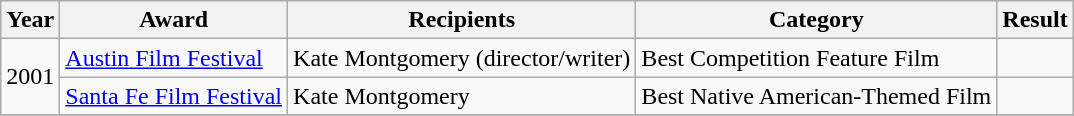<table class="wikitable">
<tr>
<th>Year</th>
<th>Award</th>
<th>Recipients</th>
<th>Category</th>
<th>Result</th>
</tr>
<tr>
<td rowspan="2">2001</td>
<td><a href='#'>Austin Film Festival</a></td>
<td>Kate Montgomery (director/writer)</td>
<td>Best Competition Feature Film</td>
<td></td>
</tr>
<tr>
<td><a href='#'>Santa Fe Film Festival</a></td>
<td>Kate Montgomery</td>
<td>Best Native American-Themed Film</td>
<td></td>
</tr>
<tr>
</tr>
</table>
